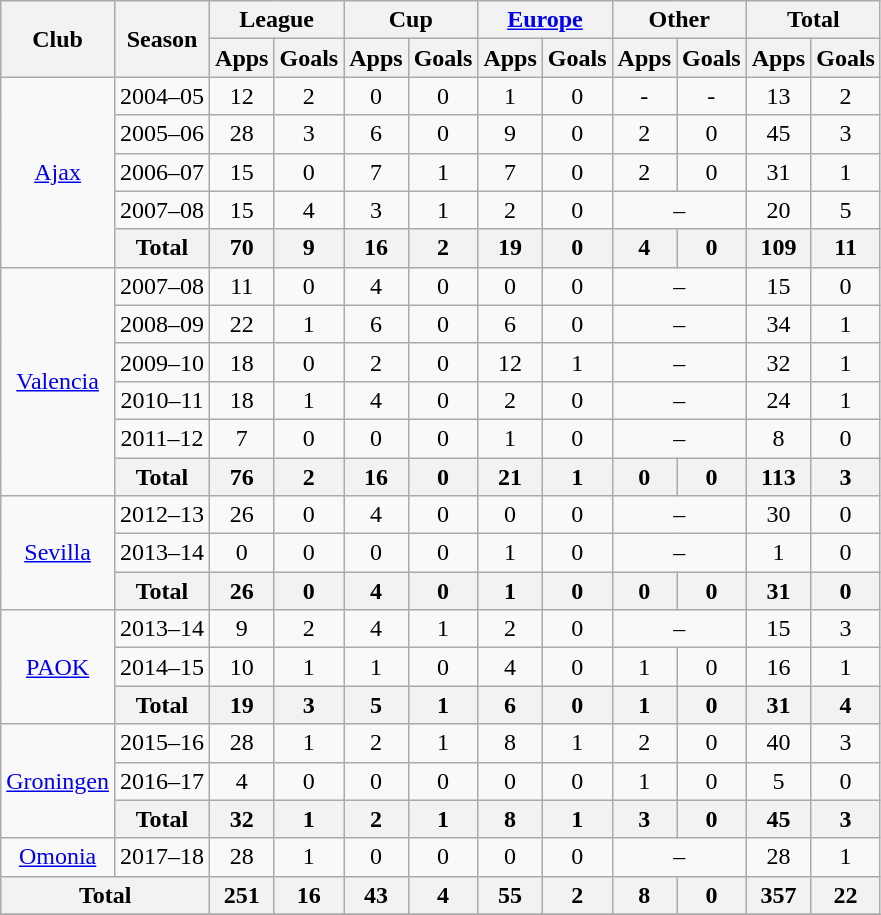<table class="wikitable" style="text-align:center">
<tr>
<th rowspan=2>Club</th>
<th rowspan=2>Season</th>
<th colspan=2>League</th>
<th colspan=2>Cup</th>
<th colspan=2><a href='#'>Europe</a></th>
<th colspan=2>Other</th>
<th colspan=2>Total</th>
</tr>
<tr>
<th>Apps</th>
<th>Goals</th>
<th>Apps</th>
<th>Goals</th>
<th>Apps</th>
<th>Goals</th>
<th>Apps</th>
<th>Goals</th>
<th>Apps</th>
<th>Goals</th>
</tr>
<tr>
<td rowspan=5><a href='#'>Ajax</a></td>
<td>2004–05</td>
<td>12</td>
<td>2</td>
<td>0</td>
<td>0</td>
<td>1</td>
<td>0</td>
<td>-</td>
<td>-</td>
<td>13</td>
<td>2</td>
</tr>
<tr>
<td>2005–06</td>
<td>28</td>
<td>3</td>
<td>6</td>
<td>0</td>
<td>9</td>
<td>0</td>
<td>2</td>
<td>0</td>
<td>45</td>
<td>3</td>
</tr>
<tr>
<td>2006–07</td>
<td>15</td>
<td>0</td>
<td>7</td>
<td>1</td>
<td>7</td>
<td>0</td>
<td>2</td>
<td>0</td>
<td>31</td>
<td>1</td>
</tr>
<tr>
<td>2007–08</td>
<td>15</td>
<td>4</td>
<td>3</td>
<td>1</td>
<td>2</td>
<td>0</td>
<td colspan=2>–</td>
<td>20</td>
<td>5</td>
</tr>
<tr>
<th>Total</th>
<th>70</th>
<th>9</th>
<th>16</th>
<th>2</th>
<th>19</th>
<th>0</th>
<th>4</th>
<th>0</th>
<th>109</th>
<th>11</th>
</tr>
<tr>
<td rowspan=6><a href='#'>Valencia</a></td>
<td>2007–08</td>
<td>11</td>
<td>0</td>
<td>4</td>
<td>0</td>
<td>0</td>
<td>0</td>
<td colspan=2>–</td>
<td>15</td>
<td>0</td>
</tr>
<tr>
<td>2008–09</td>
<td>22</td>
<td>1</td>
<td>6</td>
<td>0</td>
<td>6</td>
<td>0</td>
<td colspan=2>–</td>
<td>34</td>
<td>1</td>
</tr>
<tr>
<td>2009–10</td>
<td>18</td>
<td>0</td>
<td>2</td>
<td>0</td>
<td>12</td>
<td>1</td>
<td colspan=2>–</td>
<td>32</td>
<td>1</td>
</tr>
<tr>
<td>2010–11</td>
<td>18</td>
<td>1</td>
<td>4</td>
<td>0</td>
<td>2</td>
<td>0</td>
<td colspan=2>–</td>
<td>24</td>
<td>1</td>
</tr>
<tr>
<td>2011–12</td>
<td>7</td>
<td>0</td>
<td>0</td>
<td>0</td>
<td>1</td>
<td>0</td>
<td colspan=2>–</td>
<td>8</td>
<td>0</td>
</tr>
<tr>
<th>Total</th>
<th>76</th>
<th>2</th>
<th>16</th>
<th>0</th>
<th>21</th>
<th>1</th>
<th>0</th>
<th>0</th>
<th>113</th>
<th>3</th>
</tr>
<tr>
<td rowspan=3><a href='#'>Sevilla</a></td>
<td>2012–13</td>
<td>26</td>
<td>0</td>
<td>4</td>
<td>0</td>
<td>0</td>
<td>0</td>
<td colspan=2>–</td>
<td>30</td>
<td>0</td>
</tr>
<tr>
<td>2013–14</td>
<td>0</td>
<td>0</td>
<td>0</td>
<td>0</td>
<td>1</td>
<td>0</td>
<td colspan=2>–</td>
<td>1</td>
<td>0</td>
</tr>
<tr>
<th>Total</th>
<th>26</th>
<th>0</th>
<th>4</th>
<th>0</th>
<th>1</th>
<th>0</th>
<th>0</th>
<th>0</th>
<th>31</th>
<th>0</th>
</tr>
<tr>
<td rowspan=3><a href='#'>PAOK</a></td>
<td>2013–14</td>
<td>9</td>
<td>2</td>
<td>4</td>
<td>1</td>
<td>2</td>
<td>0</td>
<td colspan=2>–</td>
<td>15</td>
<td>3</td>
</tr>
<tr>
<td>2014–15</td>
<td>10</td>
<td>1</td>
<td>1</td>
<td>0</td>
<td>4</td>
<td>0</td>
<td>1</td>
<td>0</td>
<td>16</td>
<td>1</td>
</tr>
<tr>
<th>Total</th>
<th>19</th>
<th>3</th>
<th>5</th>
<th>1</th>
<th>6</th>
<th>0</th>
<th>1</th>
<th>0</th>
<th>31</th>
<th>4</th>
</tr>
<tr>
<td rowspan=3><a href='#'>Groningen</a></td>
<td>2015–16</td>
<td>28</td>
<td>1</td>
<td>2</td>
<td>1</td>
<td>8</td>
<td>1</td>
<td>2</td>
<td>0</td>
<td>40</td>
<td>3</td>
</tr>
<tr>
<td>2016–17</td>
<td>4</td>
<td>0</td>
<td>0</td>
<td>0</td>
<td>0</td>
<td>0</td>
<td>1</td>
<td>0</td>
<td>5</td>
<td>0</td>
</tr>
<tr>
<th>Total</th>
<th>32</th>
<th>1</th>
<th>2</th>
<th>1</th>
<th>8</th>
<th>1</th>
<th>3</th>
<th>0</th>
<th>45</th>
<th>3</th>
</tr>
<tr>
<td><a href='#'>Omonia</a></td>
<td>2017–18</td>
<td>28</td>
<td>1</td>
<td>0</td>
<td>0</td>
<td>0</td>
<td>0</td>
<td colspan=2>–</td>
<td>28</td>
<td>1</td>
</tr>
<tr>
<th colspan=2>Total</th>
<th>251</th>
<th>16</th>
<th>43</th>
<th>4</th>
<th>55</th>
<th>2</th>
<th>8</th>
<th>0</th>
<th>357</th>
<th>22</th>
</tr>
<tr>
</tr>
</table>
